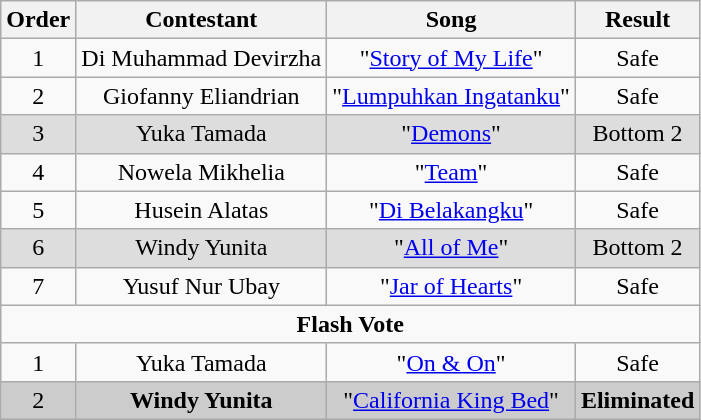<table class="wikitable" style="text-align:center;">
<tr>
<th>Order</th>
<th>Contestant</th>
<th>Song</th>
<th>Result</th>
</tr>
<tr>
<td>1</td>
<td>Di Muhammad Devirzha</td>
<td>"<a href='#'>Story of My Life</a>"</td>
<td>Safe</td>
</tr>
<tr>
<td>2</td>
<td>Giofanny Eliandrian</td>
<td>"<a href='#'>Lumpuhkan Ingatanku</a>"</td>
<td>Safe</td>
</tr>
<tr style="background:#ddd;">
<td>3</td>
<td>Yuka Tamada</td>
<td>"<a href='#'>Demons</a>"</td>
<td>Bottom 2</td>
</tr>
<tr>
<td>4</td>
<td>Nowela Mikhelia</td>
<td>"<a href='#'>Team</a>"</td>
<td>Safe</td>
</tr>
<tr>
<td>5</td>
<td>Husein Alatas</td>
<td>"<a href='#'>Di Belakangku</a>"</td>
<td>Safe</td>
</tr>
<tr style="background:#ddd;">
<td>6</td>
<td>Windy Yunita</td>
<td>"<a href='#'>All of Me</a>"</td>
<td>Bottom 2</td>
</tr>
<tr>
<td>7</td>
<td>Yusuf Nur Ubay</td>
<td>"<a href='#'>Jar of Hearts</a>"</td>
<td>Safe</td>
</tr>
<tr>
<td colspan=4 align=center><strong>Flash Vote</strong></td>
</tr>
<tr>
<td>1</td>
<td>Yuka Tamada</td>
<td>"<a href='#'>On & On</a>"</td>
<td>Safe</td>
</tr>
<tr style="background:#ccc;">
<td>2</td>
<td><strong>Windy Yunita</strong></td>
<td>"<a href='#'>California King Bed</a>"</td>
<td><strong>Eliminated</strong></td>
</tr>
</table>
